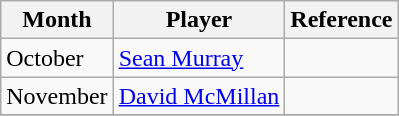<table class="wikitable">
<tr>
<th>Month</th>
<th>Player</th>
<th>Reference</th>
</tr>
<tr>
<td>October</td>
<td> <a href='#'>Sean Murray</a></td>
<td align=center></td>
</tr>
<tr>
<td>November</td>
<td> <a href='#'>David McMillan</a></td>
<td align=center></td>
</tr>
<tr>
</tr>
</table>
